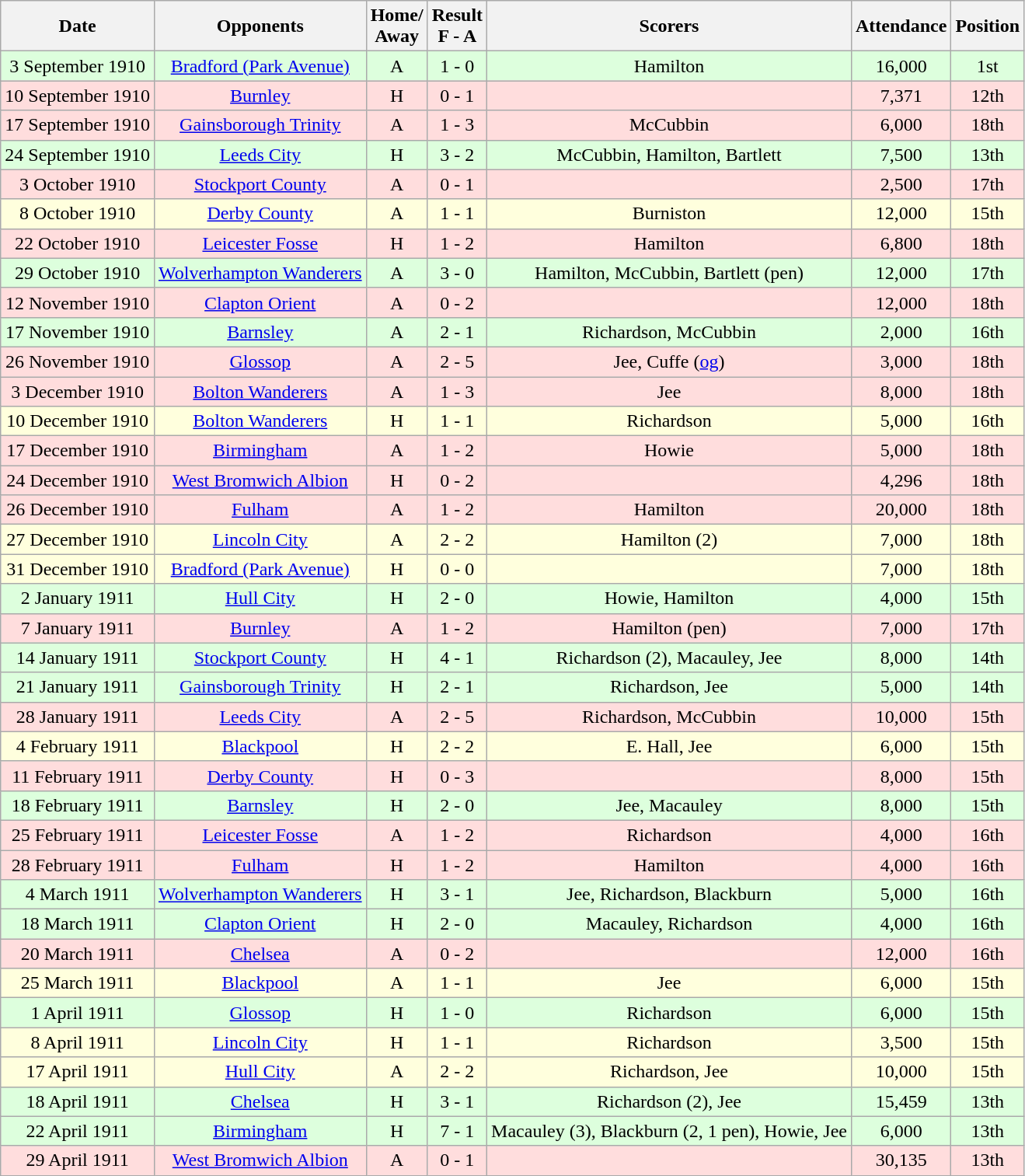<table class="wikitable" style="text-align:center">
<tr>
<th>Date</th>
<th>Opponents</th>
<th>Home/<br>Away</th>
<th>Result<br>F - A</th>
<th>Scorers</th>
<th>Attendance</th>
<th>Position</th>
</tr>
<tr bgcolor="#ddffdd">
<td>3 September 1910</td>
<td><a href='#'>Bradford (Park Avenue)</a></td>
<td>A</td>
<td>1 - 0</td>
<td>Hamilton</td>
<td>16,000</td>
<td>1st</td>
</tr>
<tr bgcolor="#ffdddd">
<td>10 September 1910</td>
<td><a href='#'>Burnley</a></td>
<td>H</td>
<td>0 - 1</td>
<td></td>
<td>7,371</td>
<td>12th</td>
</tr>
<tr bgcolor="#ffdddd">
<td>17 September 1910</td>
<td><a href='#'>Gainsborough Trinity</a></td>
<td>A</td>
<td>1 - 3</td>
<td>McCubbin</td>
<td>6,000</td>
<td>18th</td>
</tr>
<tr bgcolor="#ddffdd">
<td>24 September 1910</td>
<td><a href='#'>Leeds City</a></td>
<td>H</td>
<td>3 - 2</td>
<td>McCubbin, Hamilton, Bartlett</td>
<td>7,500</td>
<td>13th</td>
</tr>
<tr bgcolor="#ffdddd">
<td>3 October 1910</td>
<td><a href='#'>Stockport County</a></td>
<td>A</td>
<td>0 - 1</td>
<td></td>
<td>2,500</td>
<td>17th</td>
</tr>
<tr bgcolor="#ffffdd">
<td>8 October 1910</td>
<td><a href='#'>Derby County</a></td>
<td>A</td>
<td>1 - 1</td>
<td>Burniston</td>
<td>12,000</td>
<td>15th</td>
</tr>
<tr bgcolor="#ffdddd">
<td>22 October 1910</td>
<td><a href='#'>Leicester Fosse</a></td>
<td>H</td>
<td>1 - 2</td>
<td>Hamilton</td>
<td>6,800</td>
<td>18th</td>
</tr>
<tr bgcolor="#ddffdd">
<td>29 October 1910</td>
<td><a href='#'>Wolverhampton Wanderers</a></td>
<td>A</td>
<td>3 - 0</td>
<td>Hamilton, McCubbin, Bartlett (pen)</td>
<td>12,000</td>
<td>17th</td>
</tr>
<tr bgcolor="#ffdddd">
<td>12 November 1910</td>
<td><a href='#'>Clapton Orient</a></td>
<td>A</td>
<td>0 - 2</td>
<td></td>
<td>12,000</td>
<td>18th</td>
</tr>
<tr bgcolor="#ddffdd">
<td>17 November 1910</td>
<td><a href='#'>Barnsley</a></td>
<td>A</td>
<td>2 - 1</td>
<td>Richardson, McCubbin</td>
<td>2,000</td>
<td>16th</td>
</tr>
<tr bgcolor="#ffdddd">
<td>26 November 1910</td>
<td><a href='#'>Glossop</a></td>
<td>A</td>
<td>2 - 5</td>
<td>Jee, Cuffe (<a href='#'>og</a>)</td>
<td>3,000</td>
<td>18th</td>
</tr>
<tr bgcolor="#ffdddd">
<td>3 December 1910</td>
<td><a href='#'>Bolton Wanderers</a></td>
<td>A</td>
<td>1 - 3</td>
<td>Jee</td>
<td>8,000</td>
<td>18th</td>
</tr>
<tr bgcolor="#ffffdd">
<td>10 December 1910</td>
<td><a href='#'>Bolton Wanderers</a></td>
<td>H</td>
<td>1 - 1</td>
<td>Richardson</td>
<td>5,000</td>
<td>16th</td>
</tr>
<tr bgcolor="#ffdddd">
<td>17 December 1910</td>
<td><a href='#'>Birmingham</a></td>
<td>A</td>
<td>1 - 2</td>
<td>Howie</td>
<td>5,000</td>
<td>18th</td>
</tr>
<tr bgcolor="#ffdddd">
<td>24 December 1910</td>
<td><a href='#'>West Bromwich Albion</a></td>
<td>H</td>
<td>0 - 2</td>
<td></td>
<td>4,296</td>
<td>18th</td>
</tr>
<tr bgcolor="#ffdddd">
<td>26 December 1910</td>
<td><a href='#'>Fulham</a></td>
<td>A</td>
<td>1 - 2</td>
<td>Hamilton</td>
<td>20,000</td>
<td>18th</td>
</tr>
<tr bgcolor="#ffffdd">
<td>27 December 1910</td>
<td><a href='#'>Lincoln City</a></td>
<td>A</td>
<td>2 - 2</td>
<td>Hamilton (2)</td>
<td>7,000</td>
<td>18th</td>
</tr>
<tr bgcolor="#ffffdd">
<td>31 December 1910</td>
<td><a href='#'>Bradford (Park Avenue)</a></td>
<td>H</td>
<td>0 - 0</td>
<td></td>
<td>7,000</td>
<td>18th</td>
</tr>
<tr bgcolor="#ddffdd">
<td>2 January 1911</td>
<td><a href='#'>Hull City</a></td>
<td>H</td>
<td>2 - 0</td>
<td>Howie, Hamilton</td>
<td>4,000</td>
<td>15th</td>
</tr>
<tr bgcolor="#ffdddd">
<td>7 January 1911</td>
<td><a href='#'>Burnley</a></td>
<td>A</td>
<td>1 - 2</td>
<td>Hamilton (pen)</td>
<td>7,000</td>
<td>17th</td>
</tr>
<tr bgcolor="#ddffdd">
<td>14 January 1911</td>
<td><a href='#'>Stockport County</a></td>
<td>H</td>
<td>4 - 1</td>
<td>Richardson (2), Macauley, Jee</td>
<td>8,000</td>
<td>14th</td>
</tr>
<tr bgcolor="#ddffdd">
<td>21 January 1911</td>
<td><a href='#'>Gainsborough Trinity</a></td>
<td>H</td>
<td>2 - 1</td>
<td>Richardson, Jee</td>
<td>5,000</td>
<td>14th</td>
</tr>
<tr bgcolor="#ffdddd">
<td>28 January 1911</td>
<td><a href='#'>Leeds City</a></td>
<td>A</td>
<td>2 - 5</td>
<td>Richardson, McCubbin</td>
<td>10,000</td>
<td>15th</td>
</tr>
<tr bgcolor="#ffffdd">
<td>4 February 1911</td>
<td><a href='#'>Blackpool</a></td>
<td>H</td>
<td>2 - 2</td>
<td>E. Hall, Jee</td>
<td>6,000</td>
<td>15th</td>
</tr>
<tr bgcolor="#ffdddd">
<td>11 February 1911</td>
<td><a href='#'>Derby County</a></td>
<td>H</td>
<td>0 - 3</td>
<td></td>
<td>8,000</td>
<td>15th</td>
</tr>
<tr bgcolor="#ddffdd">
<td>18 February 1911</td>
<td><a href='#'>Barnsley</a></td>
<td>H</td>
<td>2 - 0</td>
<td>Jee, Macauley</td>
<td>8,000</td>
<td>15th</td>
</tr>
<tr bgcolor="#ffdddd">
<td>25 February 1911</td>
<td><a href='#'>Leicester Fosse</a></td>
<td>A</td>
<td>1 - 2</td>
<td>Richardson</td>
<td>4,000</td>
<td>16th</td>
</tr>
<tr bgcolor="#ffdddd">
<td>28 February 1911</td>
<td><a href='#'>Fulham</a></td>
<td>H</td>
<td>1 - 2</td>
<td>Hamilton</td>
<td>4,000</td>
<td>16th</td>
</tr>
<tr bgcolor="#ddffdd">
<td>4 March 1911</td>
<td><a href='#'>Wolverhampton Wanderers</a></td>
<td>H</td>
<td>3 - 1</td>
<td>Jee, Richardson, Blackburn</td>
<td>5,000</td>
<td>16th</td>
</tr>
<tr bgcolor="#ddffdd">
<td>18 March 1911</td>
<td><a href='#'>Clapton Orient</a></td>
<td>H</td>
<td>2 - 0</td>
<td>Macauley, Richardson</td>
<td>4,000</td>
<td>16th</td>
</tr>
<tr bgcolor="#ffdddd">
<td>20 March 1911</td>
<td><a href='#'>Chelsea</a></td>
<td>A</td>
<td>0 - 2</td>
<td></td>
<td>12,000</td>
<td>16th</td>
</tr>
<tr bgcolor="#ffffdd">
<td>25 March 1911</td>
<td><a href='#'>Blackpool</a></td>
<td>A</td>
<td>1 - 1</td>
<td>Jee</td>
<td>6,000</td>
<td>15th</td>
</tr>
<tr bgcolor="#ddffdd">
<td>1 April 1911</td>
<td><a href='#'>Glossop</a></td>
<td>H</td>
<td>1 - 0</td>
<td>Richardson</td>
<td>6,000</td>
<td>15th</td>
</tr>
<tr bgcolor="#ffffdd">
<td>8 April 1911</td>
<td><a href='#'>Lincoln City</a></td>
<td>H</td>
<td>1 - 1</td>
<td>Richardson</td>
<td>3,500</td>
<td>15th</td>
</tr>
<tr bgcolor="#ffffdd">
<td>17 April 1911</td>
<td><a href='#'>Hull City</a></td>
<td>A</td>
<td>2 - 2</td>
<td>Richardson, Jee</td>
<td>10,000</td>
<td>15th</td>
</tr>
<tr bgcolor="#ddffdd">
<td>18 April 1911</td>
<td><a href='#'>Chelsea</a></td>
<td>H</td>
<td>3 - 1</td>
<td>Richardson (2), Jee</td>
<td>15,459</td>
<td>13th</td>
</tr>
<tr bgcolor="#ddffdd">
<td>22 April 1911</td>
<td><a href='#'>Birmingham</a></td>
<td>H</td>
<td>7 - 1</td>
<td>Macauley (3), Blackburn (2, 1 pen), Howie, Jee</td>
<td>6,000</td>
<td>13th</td>
</tr>
<tr bgcolor="#ffdddd">
<td>29 April 1911</td>
<td><a href='#'>West Bromwich Albion</a></td>
<td>A</td>
<td>0 - 1</td>
<td></td>
<td>30,135</td>
<td>13th</td>
</tr>
</table>
